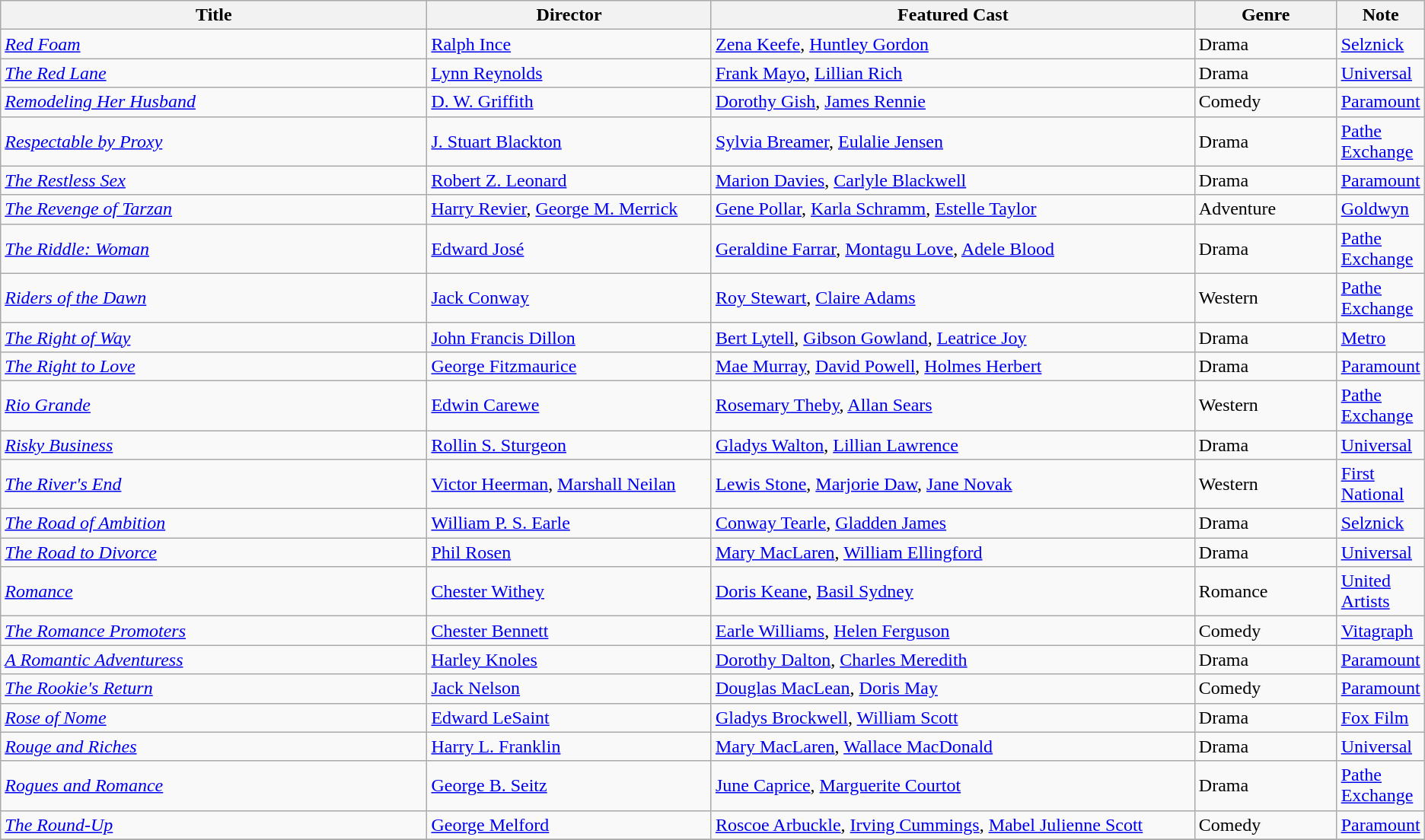<table class="wikitable">
<tr>
<th style="width:30%;">Title</th>
<th style="width:20%;">Director</th>
<th style="width:34%;">Featured Cast</th>
<th style="width:10%;">Genre</th>
<th style="width:10%;">Note</th>
</tr>
<tr>
<td><em><a href='#'>Red Foam</a></em></td>
<td><a href='#'>Ralph Ince</a></td>
<td><a href='#'>Zena Keefe</a>, <a href='#'>Huntley Gordon</a></td>
<td>Drama</td>
<td><a href='#'>Selznick</a></td>
</tr>
<tr>
<td><em><a href='#'>The Red Lane</a></em></td>
<td><a href='#'>Lynn Reynolds</a></td>
<td><a href='#'>Frank Mayo</a>, <a href='#'>Lillian Rich</a></td>
<td>Drama</td>
<td><a href='#'>Universal</a></td>
</tr>
<tr>
<td><em><a href='#'>Remodeling Her Husband</a></em></td>
<td><a href='#'>D. W. Griffith</a></td>
<td><a href='#'>Dorothy Gish</a>, <a href='#'>James Rennie</a></td>
<td>Comedy</td>
<td><a href='#'>Paramount</a></td>
</tr>
<tr>
<td><em><a href='#'>Respectable by Proxy</a></em></td>
<td><a href='#'>J. Stuart Blackton</a></td>
<td><a href='#'>Sylvia Breamer</a>, <a href='#'>Eulalie Jensen</a></td>
<td>Drama</td>
<td><a href='#'>Pathe Exchange</a></td>
</tr>
<tr>
<td><em><a href='#'>The Restless Sex</a></em></td>
<td><a href='#'>Robert Z. Leonard</a></td>
<td><a href='#'>Marion Davies</a>, <a href='#'>Carlyle Blackwell</a></td>
<td>Drama</td>
<td><a href='#'>Paramount</a></td>
</tr>
<tr>
<td><em><a href='#'>The Revenge of Tarzan</a></em></td>
<td><a href='#'>Harry Revier</a>, <a href='#'>George M. Merrick</a></td>
<td><a href='#'>Gene Pollar</a>, <a href='#'>Karla Schramm</a>, <a href='#'>Estelle Taylor</a></td>
<td>Adventure</td>
<td><a href='#'>Goldwyn</a></td>
</tr>
<tr>
<td><em><a href='#'>The Riddle: Woman</a></em></td>
<td><a href='#'>Edward José</a></td>
<td><a href='#'>Geraldine Farrar</a>, <a href='#'>Montagu Love</a>, <a href='#'>Adele Blood</a></td>
<td>Drama</td>
<td><a href='#'>Pathe Exchange</a></td>
</tr>
<tr>
<td><em><a href='#'>Riders of the Dawn</a></em></td>
<td><a href='#'>Jack Conway</a></td>
<td><a href='#'>Roy Stewart</a>, <a href='#'>Claire Adams</a></td>
<td>Western</td>
<td><a href='#'>Pathe Exchange</a></td>
</tr>
<tr>
<td><em><a href='#'>The Right of Way</a></em></td>
<td><a href='#'>John Francis Dillon</a></td>
<td><a href='#'>Bert Lytell</a>, <a href='#'>Gibson Gowland</a>, <a href='#'>Leatrice Joy</a></td>
<td>Drama</td>
<td><a href='#'>Metro</a></td>
</tr>
<tr>
<td><em><a href='#'>The Right to Love</a></em></td>
<td><a href='#'>George Fitzmaurice</a></td>
<td><a href='#'>Mae Murray</a>, <a href='#'>David Powell</a>, <a href='#'>Holmes Herbert</a></td>
<td>Drama</td>
<td><a href='#'>Paramount</a></td>
</tr>
<tr>
<td><em><a href='#'>Rio Grande</a></em></td>
<td><a href='#'>Edwin Carewe</a></td>
<td><a href='#'>Rosemary Theby</a>, <a href='#'>Allan Sears</a></td>
<td>Western</td>
<td><a href='#'>Pathe Exchange</a></td>
</tr>
<tr>
<td><em><a href='#'>Risky Business</a></em></td>
<td><a href='#'>Rollin S. Sturgeon</a></td>
<td><a href='#'>Gladys Walton</a>, <a href='#'>Lillian Lawrence</a></td>
<td>Drama</td>
<td><a href='#'>Universal</a></td>
</tr>
<tr>
<td><em><a href='#'>The River's End</a></em></td>
<td><a href='#'>Victor Heerman</a>, <a href='#'>Marshall Neilan</a></td>
<td><a href='#'>Lewis Stone</a>, <a href='#'>Marjorie Daw</a>, <a href='#'>Jane Novak</a></td>
<td>Western</td>
<td><a href='#'>First National</a></td>
</tr>
<tr>
<td><em><a href='#'>The Road of Ambition</a></em></td>
<td><a href='#'>William P. S. Earle</a></td>
<td><a href='#'>Conway Tearle</a>, <a href='#'>Gladden James</a></td>
<td>Drama</td>
<td><a href='#'>Selznick</a></td>
</tr>
<tr>
<td><em><a href='#'>The Road to Divorce</a></em></td>
<td><a href='#'>Phil Rosen</a></td>
<td><a href='#'>Mary MacLaren</a>, <a href='#'>William Ellingford</a></td>
<td>Drama</td>
<td><a href='#'>Universal</a></td>
</tr>
<tr>
<td><em><a href='#'>Romance</a></em></td>
<td><a href='#'>Chester Withey</a></td>
<td><a href='#'>Doris Keane</a>, <a href='#'>Basil Sydney</a></td>
<td>Romance</td>
<td><a href='#'>United Artists</a></td>
</tr>
<tr>
<td><em><a href='#'>The Romance Promoters</a></em></td>
<td><a href='#'>Chester Bennett</a></td>
<td><a href='#'>Earle Williams</a>, <a href='#'>Helen Ferguson</a></td>
<td>Comedy</td>
<td><a href='#'>Vitagraph</a></td>
</tr>
<tr>
<td><em><a href='#'>A Romantic Adventuress</a></em></td>
<td><a href='#'>Harley Knoles</a></td>
<td><a href='#'>Dorothy Dalton</a>, <a href='#'>Charles Meredith</a></td>
<td>Drama</td>
<td><a href='#'>Paramount</a></td>
</tr>
<tr>
<td><em><a href='#'>The Rookie's Return</a></em></td>
<td><a href='#'>Jack Nelson</a></td>
<td><a href='#'>Douglas MacLean</a>, <a href='#'>Doris May</a></td>
<td>Comedy</td>
<td><a href='#'>Paramount</a></td>
</tr>
<tr>
<td><em><a href='#'>Rose of Nome</a></em></td>
<td><a href='#'>Edward LeSaint</a></td>
<td><a href='#'>Gladys Brockwell</a>, <a href='#'>William Scott</a></td>
<td>Drama</td>
<td><a href='#'>Fox Film</a></td>
</tr>
<tr>
<td><em><a href='#'>Rouge and Riches</a></em></td>
<td><a href='#'>Harry L. Franklin</a></td>
<td><a href='#'>Mary MacLaren</a>, <a href='#'>Wallace MacDonald</a></td>
<td>Drama</td>
<td><a href='#'>Universal</a></td>
</tr>
<tr>
<td><em><a href='#'>Rogues and Romance</a> </em></td>
<td><a href='#'>George B. Seitz</a></td>
<td><a href='#'>June Caprice</a>, <a href='#'>Marguerite Courtot</a></td>
<td>Drama</td>
<td><a href='#'>Pathe Exchange</a></td>
</tr>
<tr>
<td><em><a href='#'>The Round-Up</a></em></td>
<td><a href='#'>George Melford</a></td>
<td><a href='#'>Roscoe Arbuckle</a>, <a href='#'>Irving Cummings</a>, <a href='#'>Mabel Julienne Scott</a></td>
<td>Comedy</td>
<td><a href='#'>Paramount</a></td>
</tr>
<tr>
</tr>
</table>
